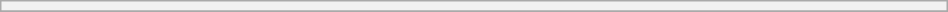<table class="wikitable sortable collapsible collapsed" style="min-width:50%">
<tr>
<th colspan=6 style="font-size:88%"><a href='#'></a></th>
</tr>
<tr>
</tr>
</table>
